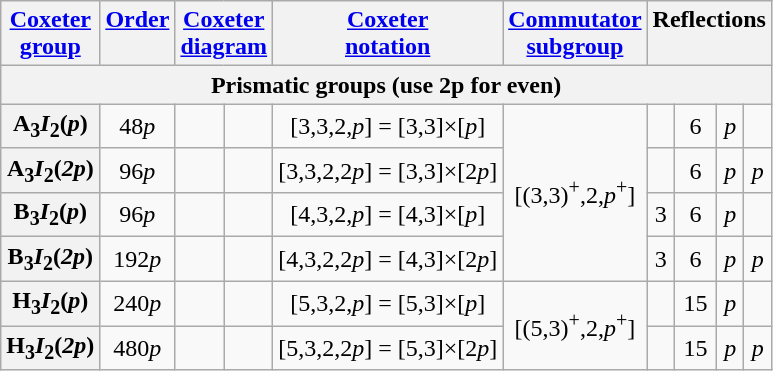<table class=wikitable>
<tr valign=top>
<th><a href='#'>Coxeter<br>group</a></th>
<th><a href='#'>Order</a></th>
<th colspan=2><a href='#'>Coxeter<br>diagram</a></th>
<th><a href='#'>Coxeter<br>notation</a></th>
<th><a href='#'>Commutator<br>subgroup</a></th>
<th colspan=4>Reflections</th>
</tr>
<tr>
<th colspan=12>Prismatic groups (use 2p for even)</th>
</tr>
<tr align=center>
<th>A<sub>3</sub><em>I</em><sub>2</sub>(<em>p</em>)</th>
<td>48<em>p</em></td>
<td></td>
<td></td>
<td>[3,3,2,<em>p</em>] = [3,3]×[<em>p</em>]</td>
<td rowspan=4>[(3,3)<sup>+</sup>,2,<em>p</em><sup>+</sup>]</td>
<td></td>
<td>6 </td>
<td><em>p</em> </td>
<td></td>
</tr>
<tr align=center>
<th>A<sub>3</sub><em>I</em><sub>2</sub>(<em>2p</em>)</th>
<td>96<em>p</em></td>
<td></td>
<td></td>
<td>[3,3,2,2<em>p</em>] = [3,3]×[2<em>p</em>]</td>
<td></td>
<td>6 </td>
<td><em>p</em> </td>
<td><em>p</em> </td>
</tr>
<tr align=center>
<th>B<sub>3</sub><em>I</em><sub>2</sub>(<em>p</em>)</th>
<td>96<em>p</em></td>
<td></td>
<td></td>
<td>[4,3,2,<em>p</em>] = [4,3]×[<em>p</em>]</td>
<td>3 </td>
<td>6</td>
<td><em>p</em> </td>
</tr>
<tr align=center>
<th>B<sub>3</sub><em>I</em><sub>2</sub>(<em>2p</em>)</th>
<td>192<em>p</em></td>
<td></td>
<td></td>
<td>[4,3,2,2<em>p</em>] = [4,3]×[2<em>p</em>]</td>
<td>3 </td>
<td>6 </td>
<td><em>p</em> </td>
<td><em>p</em> </td>
</tr>
<tr align=center>
<th>H<sub>3</sub><em>I</em><sub>2</sub>(<em>p</em>)</th>
<td>240<em>p</em></td>
<td></td>
<td></td>
<td>[5,3,2,<em>p</em>] = [5,3]×[<em>p</em>]</td>
<td rowspan=2>[(5,3)<sup>+</sup>,2,<em>p</em><sup>+</sup>]</td>
<td></td>
<td>15 </td>
<td><em>p</em> </td>
</tr>
<tr align=center>
<th>H<sub>3</sub><em>I</em><sub>2</sub>(<em>2p</em>)</th>
<td>480<em>p</em></td>
<td></td>
<td></td>
<td>[5,3,2,2<em>p</em>] = [5,3]×[2<em>p</em>]</td>
<td></td>
<td>15 </td>
<td><em>p</em> </td>
<td><em>p</em> </td>
</tr>
</table>
